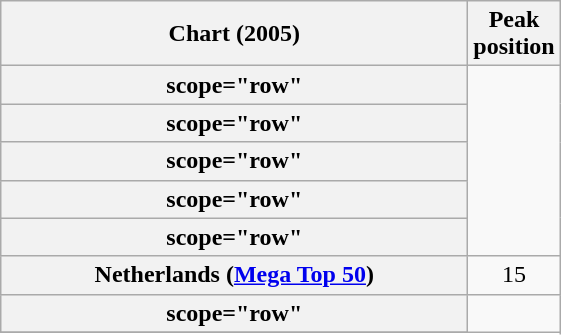<table class="wikitable sortable plainrowheaders">
<tr>
<th scope="col" style="width:19em;">Chart (2005)</th>
<th scope="col">Peak<br>position</th>
</tr>
<tr>
<th>scope="row" </th>
</tr>
<tr>
<th>scope="row" </th>
</tr>
<tr>
<th>scope="row" </th>
</tr>
<tr>
<th>scope="row" </th>
</tr>
<tr>
<th>scope="row" </th>
</tr>
<tr>
<th scope="row">Netherlands (<a href='#'>Mega Top 50</a>)</th>
<td style="text-align:center;">15</td>
</tr>
<tr>
<th>scope="row" </th>
</tr>
<tr>
</tr>
</table>
